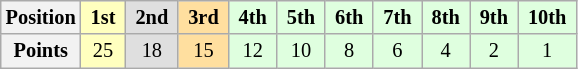<table class="wikitable" style="font-size:85%; text-align:center">
<tr>
<th>Position</th>
<td style="background:#ffffbf;"> <strong>1st</strong> </td>
<td style="background:#dfdfdf;"> <strong>2nd</strong> </td>
<td style="background:#ffdf9f;"> <strong>3rd</strong> </td>
<td style="background:#dfffdf;"> <strong>4th</strong> </td>
<td style="background:#dfffdf;"> <strong>5th</strong> </td>
<td style="background:#dfffdf;"> <strong>6th</strong> </td>
<td style="background:#dfffdf;"> <strong>7th</strong> </td>
<td style="background:#dfffdf;"> <strong>8th</strong> </td>
<td style="background:#dfffdf;"> <strong>9th</strong> </td>
<td style="background:#dfffdf;"> <strong>10th</strong> </td>
</tr>
<tr>
<th>Points</th>
<td style="background:#ffffbf;">25</td>
<td style="background:#dfdfdf;">18</td>
<td style="background:#ffdf9f;">15</td>
<td style="background:#dfffdf;">12</td>
<td style="background:#dfffdf;">10</td>
<td style="background:#dfffdf;">8</td>
<td style="background:#dfffdf;">6</td>
<td style="background:#dfffdf;">4</td>
<td style="background:#dfffdf;">2</td>
<td style="background:#dfffdf;">1</td>
</tr>
</table>
